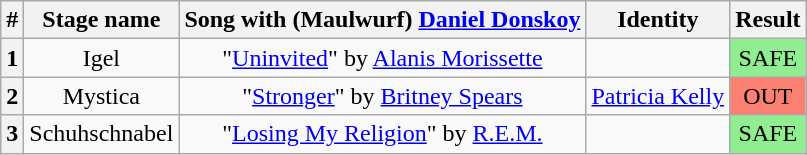<table class="wikitable plainrowheaders" style="text-align: center;">
<tr>
<th>#</th>
<th>Stage name</th>
<th>Song with (Maulwurf) <a href='#'>Daniel Donskoy</a></th>
<th>Identity</th>
<th>Result</th>
</tr>
<tr>
<th>1</th>
<td>Igel</td>
<td>"<a href='#'>Uninvited</a>" by <a href='#'>Alanis Morissette</a></td>
<td></td>
<td bgcolor=lightgreen>SAFE</td>
</tr>
<tr>
<th>2</th>
<td>Mystica</td>
<td>"<a href='#'>Stronger</a>" by <a href='#'>Britney Spears</a></td>
<td><a href='#'>Patricia Kelly</a></td>
<td bgcolor=salmon>OUT</td>
</tr>
<tr>
<th>3</th>
<td>Schuhschnabel</td>
<td>"<a href='#'>Losing My Religion</a>" by <a href='#'>R.E.M.</a></td>
<td></td>
<td bgcolor=lightgreen>SAFE</td>
</tr>
</table>
